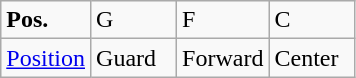<table class="wikitable">
<tr>
<td width="50"><strong>Pos.</strong></td>
<td width="50">G</td>
<td width="50">F</td>
<td width="50">C</td>
</tr>
<tr>
<td><a href='#'>Position</a></td>
<td>Guard</td>
<td>Forward</td>
<td>Center</td>
</tr>
</table>
